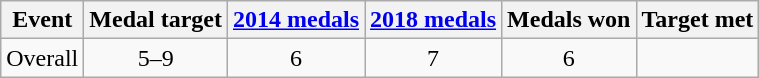<table class="wikitable" style="text-align:center;">
<tr>
<th>Event</th>
<th>Medal target</th>
<th><a href='#'>2014 medals</a></th>
<th><a href='#'>2018 medals</a></th>
<th>Medals won</th>
<th>Target met</th>
</tr>
<tr>
<td>Overall</td>
<td>5–9</td>
<td>6</td>
<td>7</td>
<td>6</td>
<td></td>
</tr>
</table>
